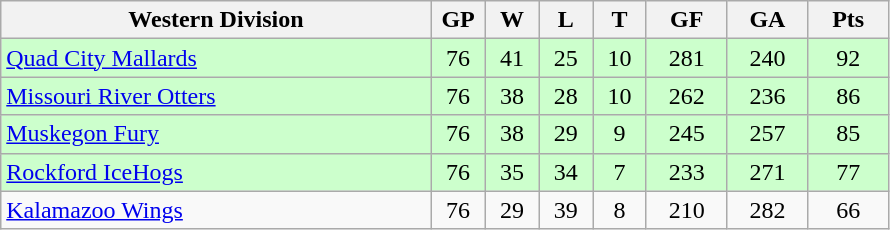<table class="wikitable">
<tr>
<th width="40%" bgcolor="#e0e0e0">Western Division</th>
<th width="5%" bgcolor="#e0e0e0">GP</th>
<th width="5%" bgcolor="#e0e0e0">W</th>
<th width="5%" bgcolor="#e0e0e0">L</th>
<th width="5%" bgcolor="#e0e0e0">T</th>
<th width="7.5%" bgcolor="#e0e0e0">GF</th>
<th width="7.5%" bgcolor="#e0e0e0">GA</th>
<th width="7.5%" bgcolor="#e0e0e0">Pts</th>
</tr>
<tr align="center" bgcolor="#CCFFCC">
<td align="left"><a href='#'>Quad City Mallards</a></td>
<td>76</td>
<td>41</td>
<td>25</td>
<td>10</td>
<td>281</td>
<td>240</td>
<td>92</td>
</tr>
<tr align="center" bgcolor="#CCFFCC">
<td align="left"><a href='#'>Missouri River Otters</a></td>
<td>76</td>
<td>38</td>
<td>28</td>
<td>10</td>
<td>262</td>
<td>236</td>
<td>86</td>
</tr>
<tr align="center" bgcolor="#CCFFCC">
<td align="left"><a href='#'>Muskegon Fury</a></td>
<td>76</td>
<td>38</td>
<td>29</td>
<td>9</td>
<td>245</td>
<td>257</td>
<td>85</td>
</tr>
<tr align="center" bgcolor="#CCFFCC">
<td align="left"><a href='#'>Rockford IceHogs</a></td>
<td>76</td>
<td>35</td>
<td>34</td>
<td>7</td>
<td>233</td>
<td>271</td>
<td>77</td>
</tr>
<tr align="center">
<td align="left"><a href='#'>Kalamazoo Wings</a></td>
<td>76</td>
<td>29</td>
<td>39</td>
<td>8</td>
<td>210</td>
<td>282</td>
<td>66</td>
</tr>
</table>
